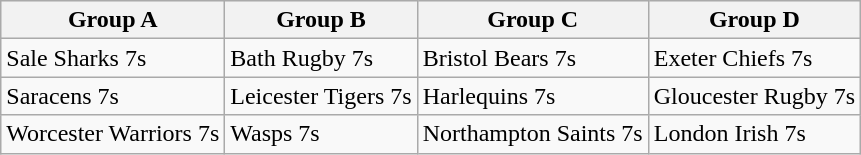<table class="wikitable">
<tr style="background:#efefef;">
<th>Group A</th>
<th>Group B</th>
<th>Group C</th>
<th>Group D</th>
</tr>
<tr>
<td>Sale Sharks 7s</td>
<td>Bath Rugby 7s</td>
<td>Bristol Bears 7s</td>
<td>Exeter Chiefs 7s</td>
</tr>
<tr>
<td>Saracens 7s</td>
<td>Leicester Tigers 7s</td>
<td>Harlequins 7s</td>
<td>Gloucester Rugby 7s</td>
</tr>
<tr>
<td>Worcester Warriors 7s</td>
<td>Wasps 7s</td>
<td>Northampton Saints 7s</td>
<td>London Irish 7s</td>
</tr>
</table>
